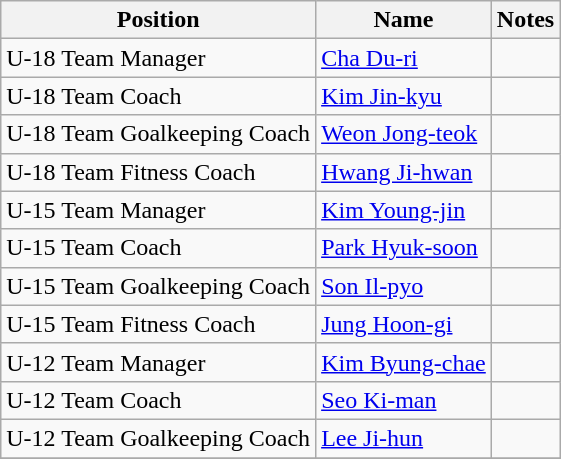<table class="wikitable">
<tr>
<th>Position</th>
<th>Name</th>
<th>Notes</th>
</tr>
<tr>
<td>U-18 Team Manager</td>
<td> <a href='#'>Cha Du-ri</a></td>
<td></td>
</tr>
<tr>
<td>U-18 Team Coach</td>
<td> <a href='#'>Kim Jin-kyu</a></td>
<td></td>
</tr>
<tr>
<td>U-18 Team Goalkeeping Coach</td>
<td> <a href='#'>Weon Jong-teok</a></td>
<td></td>
</tr>
<tr>
<td>U-18 Team Fitness Coach</td>
<td> <a href='#'>Hwang Ji-hwan</a></td>
<td></td>
</tr>
<tr>
<td>U-15 Team Manager</td>
<td> <a href='#'>Kim Young-jin</a></td>
<td></td>
</tr>
<tr>
<td>U-15 Team Coach</td>
<td> <a href='#'>Park Hyuk-soon</a></td>
<td></td>
</tr>
<tr>
<td>U-15 Team Goalkeeping Coach</td>
<td> <a href='#'>Son Il-pyo</a></td>
<td></td>
</tr>
<tr>
<td>U-15 Team Fitness Coach</td>
<td> <a href='#'>Jung Hoon-gi</a></td>
<td></td>
</tr>
<tr>
<td>U-12 Team Manager</td>
<td> <a href='#'>Kim Byung-chae</a></td>
<td></td>
</tr>
<tr>
<td>U-12 Team Coach</td>
<td> <a href='#'>Seo Ki-man</a></td>
<td></td>
</tr>
<tr>
<td>U-12 Team Goalkeeping Coach</td>
<td> <a href='#'>Lee Ji-hun</a></td>
<td></td>
</tr>
<tr>
</tr>
</table>
